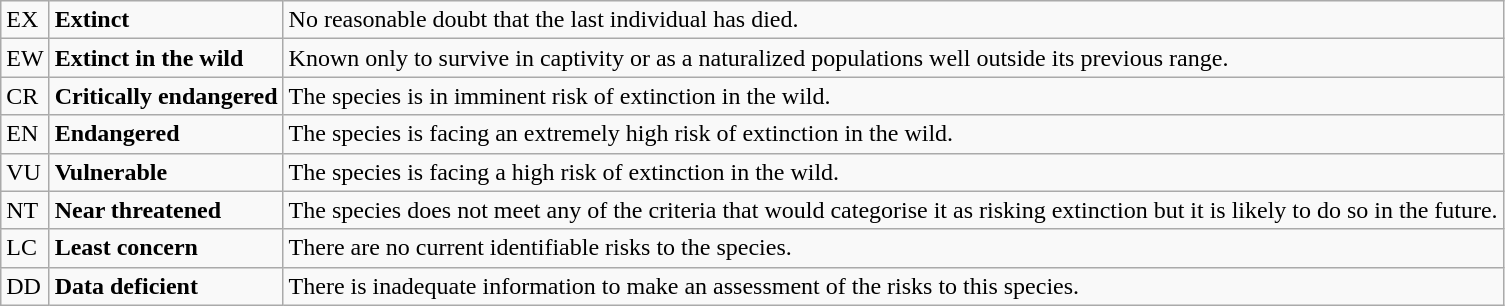<table class="wikitable" style="text-align:left">
<tr>
<td>EX</td>
<td><strong>Extinct</strong></td>
<td>No reasonable doubt that the last individual has died.</td>
</tr>
<tr>
<td>EW</td>
<td><strong>Extinct in the wild</strong></td>
<td>Known only to survive in captivity or as a naturalized populations well outside its previous range.</td>
</tr>
<tr>
<td>CR</td>
<td><strong>Critically endangered</strong></td>
<td>The species is in imminent risk of extinction in the wild.</td>
</tr>
<tr>
<td>EN</td>
<td><strong>Endangered</strong></td>
<td>The species is facing an extremely high risk of extinction in the wild.</td>
</tr>
<tr>
<td>VU</td>
<td><strong>Vulnerable</strong></td>
<td>The species is facing a high risk of extinction in the wild.</td>
</tr>
<tr>
<td>NT</td>
<td><strong>Near threatened</strong></td>
<td>The species does not meet any of the criteria that would categorise it as risking extinction but it is likely to do so in the future.</td>
</tr>
<tr>
<td>LC</td>
<td><strong>Least concern</strong></td>
<td>There are no current identifiable risks to the species.</td>
</tr>
<tr>
<td>DD</td>
<td><strong>Data deficient</strong></td>
<td>There is inadequate information to make an assessment of the risks to this species.</td>
</tr>
</table>
